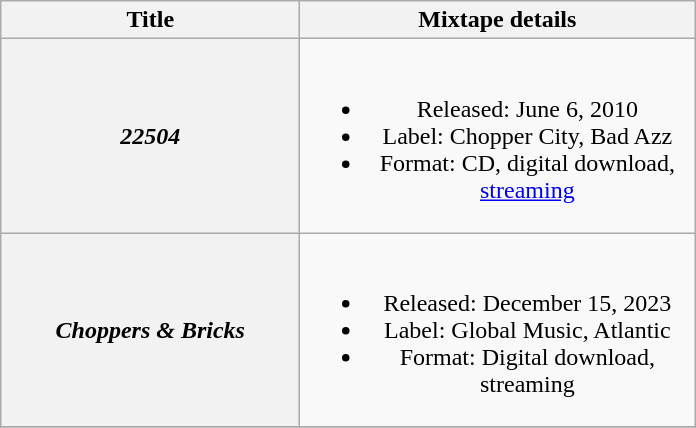<table class="wikitable plainrowheaders" style="text-align:center;">
<tr>
<th scope="col" rowspan="1" style="width:12em;">Title</th>
<th scope="col" rowspan="1" style="width:16em;">Mixtape details</th>
</tr>
<tr>
<th scope="row"><em>22504</em> <br></th>
<td><br><ul><li>Released: June 6, 2010</li><li>Label: Chopper City, Bad Azz</li><li>Format: CD, digital download, <a href='#'>streaming</a></li></ul></td>
</tr>
<tr>
<th scope="row"><em>Choppers & Bricks</em> <br></th>
<td><br><ul><li>Released: December 15, 2023</li><li>Label: Global Music, Atlantic</li><li>Format: Digital download, streaming</li></ul></td>
</tr>
<tr>
</tr>
</table>
